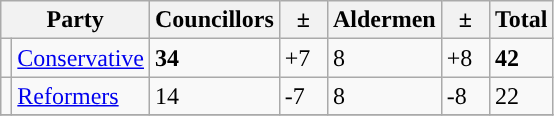<table class="wikitable">
<tr>
<th colspan="2">Party</th>
<th>Councillors</th>
<th>  ±  </th>
<th>Aldermen</th>
<th>  ±  </th>
<th>Total</th>
</tr>
<tr>
<td style="background-color: "></td>
<td><a href='#'>Conservative</a></td>
<td><strong>34</strong></td>
<td>+7</td>
<td>8</td>
<td>+8</td>
<td><strong>42</strong></td>
</tr>
<tr>
<td style="background-color: "></td>
<td><a href='#'>Reformers</a></td>
<td>14</td>
<td>-7</td>
<td>8</td>
<td>-8</td>
<td>22</td>
</tr>
<tr>
</tr>
</table>
